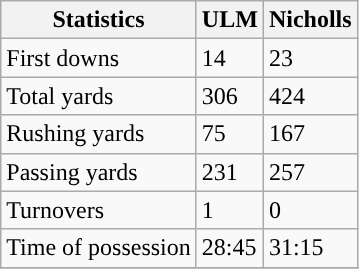<table class="wikitable" style="float: left;">
<tr>
<th>Statistics</th>
<th>ULM</th>
<th>Nicholls</th>
</tr>
<tr>
<td>First downs</td>
<td>14</td>
<td>23</td>
</tr>
<tr>
<td>Total yards</td>
<td>306</td>
<td>424</td>
</tr>
<tr>
<td>Rushing yards</td>
<td>75</td>
<td>167</td>
</tr>
<tr>
<td>Passing yards</td>
<td>231</td>
<td>257</td>
</tr>
<tr>
<td>Turnovers</td>
<td>1</td>
<td>0</td>
</tr>
<tr>
<td>Time of possession</td>
<td>28:45</td>
<td>31:15</td>
</tr>
<tr>
</tr>
</table>
